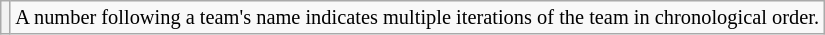<table class="wikitable plainrowheaders" style="font-size:85%">
<tr>
<th scope="row"></th>
<td>A number following a team's name indicates multiple iterations of the team in chronological order.</td>
</tr>
</table>
